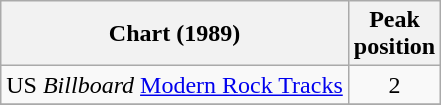<table class="wikitable">
<tr>
<th>Chart (1989)</th>
<th>Peak<br>position</th>
</tr>
<tr>
<td>US <em>Billboard</em> <a href='#'>Modern Rock Tracks</a></td>
<td align="center">2</td>
</tr>
<tr>
</tr>
</table>
